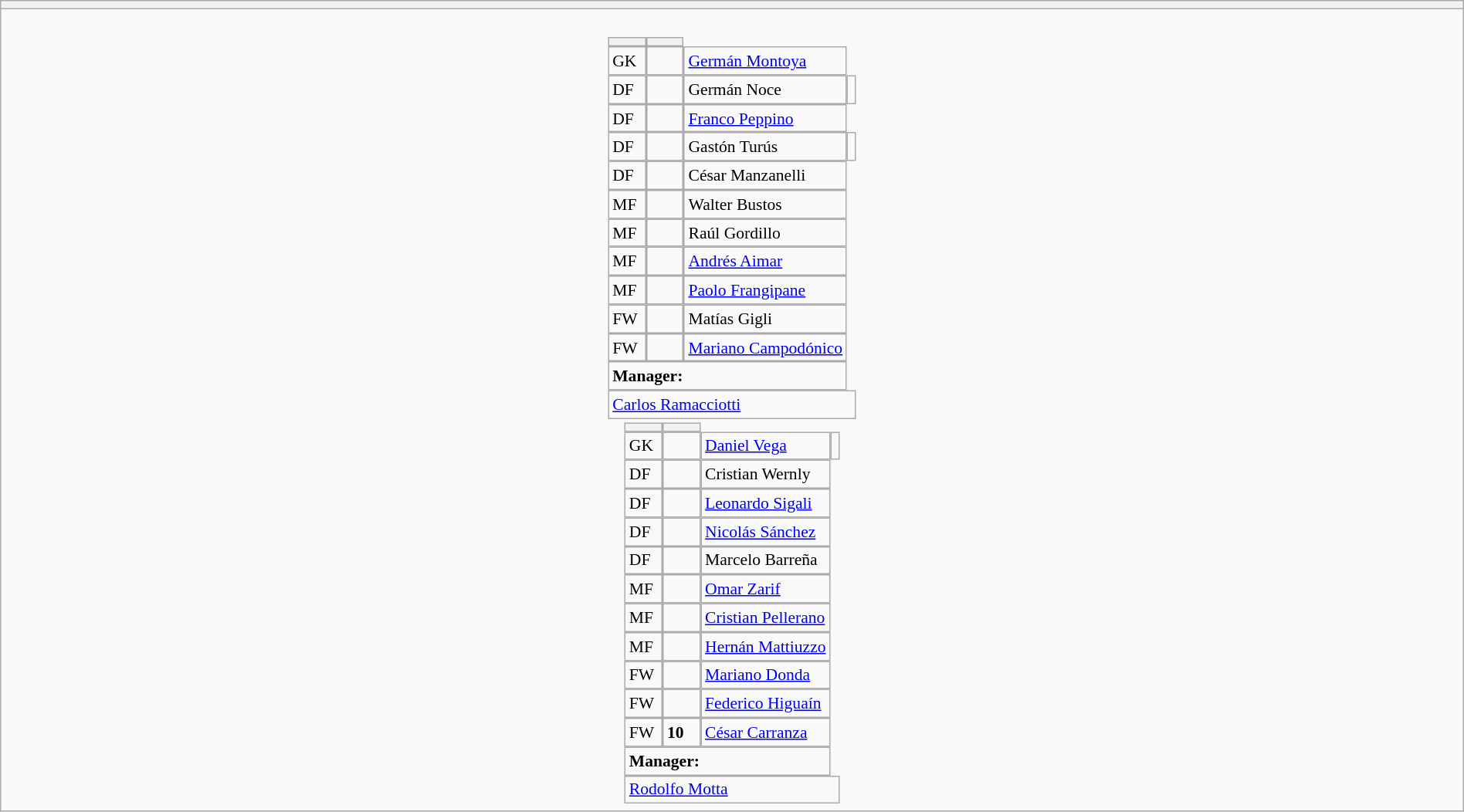<table style="width:100%" class="wikitable collapsible collapsed">
<tr>
<th></th>
</tr>
<tr>
<td><br>






<table style="font-size:90%; margin:0.2em auto;" cellspacing="0" cellpadding="0">
<tr>
<th width="25"></th>
<th width="25"></th>
</tr>
<tr>
<td>GK</td>
<td><strong> </strong></td>
<td> <a href='#'>Germán Montoya</a></td>
</tr>
<tr>
<td>DF</td>
<td><strong> </strong></td>
<td> Germán Noce</td>
<td></td>
</tr>
<tr>
<td>DF</td>
<td><strong> </strong></td>
<td> <a href='#'>Franco Peppino</a></td>
</tr>
<tr>
<td>DF</td>
<td><strong> </strong></td>
<td> Gastón Turús</td>
<td></td>
</tr>
<tr>
<td>DF</td>
<td><strong> </strong></td>
<td> César Manzanelli</td>
</tr>
<tr>
<td>MF</td>
<td><strong> </strong></td>
<td> Walter Bustos</td>
</tr>
<tr>
<td>MF</td>
<td><strong> </strong></td>
<td> Raúl Gordillo</td>
</tr>
<tr>
<td>MF</td>
<td><strong> </strong></td>
<td> <a href='#'>Andrés Aimar</a></td>
</tr>
<tr>
<td>MF</td>
<td><strong> </strong></td>
<td> <a href='#'>Paolo Frangipane</a></td>
</tr>
<tr>
<td>FW</td>
<td><strong> </strong></td>
<td> Matías Gigli</td>
</tr>
<tr>
<td>FW</td>
<td><strong> </strong></td>
<td> <a href='#'>Mariano Campodónico</a></td>
</tr>
<tr>
</tr>
<tr>
<td colspan=3><strong>Manager:</strong></td>
</tr>
<tr>
<td colspan=4> <a href='#'>Carlos Ramacciotti</a></td>
</tr>
</table>
<table cellspacing="0" cellpadding="0" style="font-size:90%; margin:0.2em auto;">
<tr>
<th width="25"></th>
<th width="25"></th>
</tr>
<tr>
<td>GK</td>
<td><strong> </strong></td>
<td> <a href='#'>Daniel Vega</a></td>
<td></td>
</tr>
<tr>
<td>DF</td>
<td><strong> </strong></td>
<td> Cristian Wernly</td>
</tr>
<tr>
<td>DF</td>
<td><strong> </strong></td>
<td> <a href='#'>Leonardo Sigali</a></td>
</tr>
<tr>
<td>DF</td>
<td><strong> </strong></td>
<td> <a href='#'>Nicolás Sánchez</a></td>
</tr>
<tr>
<td>DF</td>
<td><strong> </strong></td>
<td> Marcelo Barreña</td>
</tr>
<tr>
<td>MF</td>
<td><strong> </strong></td>
<td> <a href='#'>Omar Zarif</a></td>
</tr>
<tr>
<td>MF</td>
<td><strong> </strong></td>
<td> <a href='#'>Cristian Pellerano</a></td>
</tr>
<tr>
<td>MF</td>
<td><strong> </strong></td>
<td> <a href='#'>Hernán Mattiuzzo</a></td>
</tr>
<tr>
<td>FW</td>
<td><strong> </strong></td>
<td> <a href='#'>Mariano Donda</a></td>
</tr>
<tr>
<td>FW</td>
<td><strong> </strong></td>
<td> <a href='#'>Federico Higuaín</a></td>
</tr>
<tr>
<td>FW</td>
<td><strong>10</strong></td>
<td> <a href='#'>César Carranza</a></td>
</tr>
<tr>
</tr>
<tr>
<td colspan=3><strong>Manager:</strong></td>
</tr>
<tr>
<td colspan=4> <a href='#'>Rodolfo Motta</a></td>
</tr>
</table>
</td>
</tr>
</table>
